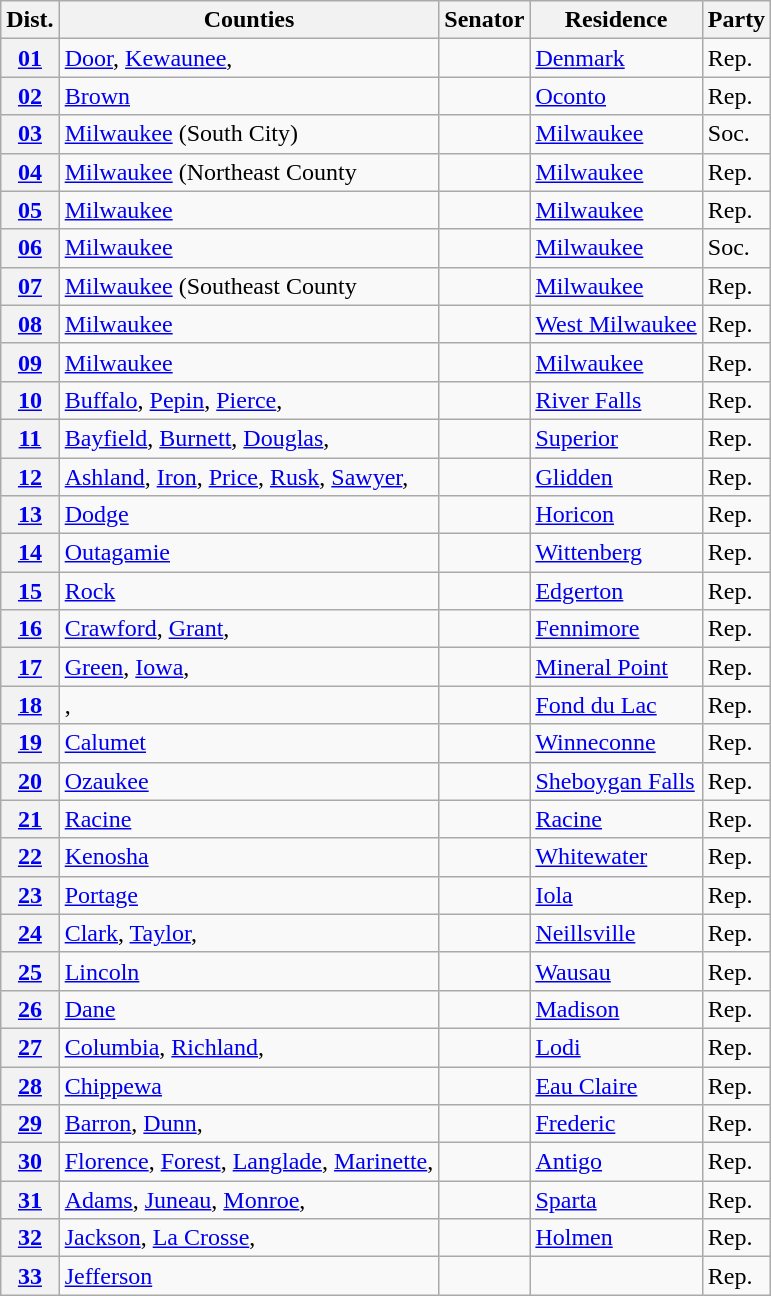<table class="wikitable sortable">
<tr>
<th>Dist.</th>
<th>Counties</th>
<th>Senator</th>
<th>Residence</th>
<th>Party</th>
</tr>
<tr>
<th><a href='#'>01</a></th>
<td><a href='#'>Door</a>, <a href='#'>Kewaunee</a>, </td>
<td></td>
<td><a href='#'>Denmark</a></td>
<td>Rep.</td>
</tr>
<tr>
<th><a href='#'>02</a></th>
<td><a href='#'>Brown</a> </td>
<td></td>
<td><a href='#'>Oconto</a></td>
<td>Rep.</td>
</tr>
<tr>
<th><a href='#'>03</a></th>
<td><a href='#'>Milwaukee</a> (South City)</td>
<td></td>
<td><a href='#'>Milwaukee</a></td>
<td>Soc.</td>
</tr>
<tr>
<th><a href='#'>04</a></th>
<td><a href='#'>Milwaukee</a> (Northeast County </td>
<td></td>
<td><a href='#'>Milwaukee</a></td>
<td>Rep.</td>
</tr>
<tr>
<th><a href='#'>05</a></th>
<td><a href='#'>Milwaukee</a> </td>
<td></td>
<td><a href='#'>Milwaukee</a></td>
<td>Rep.</td>
</tr>
<tr>
<th><a href='#'>06</a></th>
<td><a href='#'>Milwaukee</a> </td>
<td></td>
<td><a href='#'>Milwaukee</a></td>
<td>Soc.</td>
</tr>
<tr>
<th><a href='#'>07</a></th>
<td><a href='#'>Milwaukee</a> (Southeast County </td>
<td></td>
<td><a href='#'>Milwaukee</a></td>
<td>Rep.</td>
</tr>
<tr>
<th><a href='#'>08</a></th>
<td><a href='#'>Milwaukee</a> </td>
<td></td>
<td><a href='#'>West Milwaukee</a></td>
<td>Rep.</td>
</tr>
<tr>
<th><a href='#'>09</a></th>
<td><a href='#'>Milwaukee</a> </td>
<td></td>
<td><a href='#'>Milwaukee</a></td>
<td>Rep.</td>
</tr>
<tr>
<th><a href='#'>10</a></th>
<td><a href='#'>Buffalo</a>, <a href='#'>Pepin</a>, <a href='#'>Pierce</a>, </td>
<td></td>
<td><a href='#'>River Falls</a></td>
<td>Rep.</td>
</tr>
<tr>
<th><a href='#'>11</a></th>
<td><a href='#'>Bayfield</a>, <a href='#'>Burnett</a>, <a href='#'>Douglas</a>, </td>
<td></td>
<td><a href='#'>Superior</a></td>
<td>Rep.</td>
</tr>
<tr>
<th><a href='#'>12</a></th>
<td><a href='#'>Ashland</a>, <a href='#'>Iron</a>, <a href='#'>Price</a>, <a href='#'>Rusk</a>, <a href='#'>Sawyer</a>, </td>
<td></td>
<td><a href='#'>Glidden</a></td>
<td>Rep.</td>
</tr>
<tr>
<th><a href='#'>13</a></th>
<td><a href='#'>Dodge</a> </td>
<td></td>
<td><a href='#'>Horicon</a></td>
<td>Rep.</td>
</tr>
<tr>
<th><a href='#'>14</a></th>
<td><a href='#'>Outagamie</a> </td>
<td></td>
<td><a href='#'>Wittenberg</a></td>
<td>Rep.</td>
</tr>
<tr>
<th><a href='#'>15</a></th>
<td><a href='#'>Rock</a></td>
<td></td>
<td><a href='#'>Edgerton</a></td>
<td>Rep.</td>
</tr>
<tr>
<th><a href='#'>16</a></th>
<td><a href='#'>Crawford</a>, <a href='#'>Grant</a>, </td>
<td></td>
<td><a href='#'>Fennimore</a></td>
<td>Rep.</td>
</tr>
<tr>
<th><a href='#'>17</a></th>
<td><a href='#'>Green</a>, <a href='#'>Iowa</a>, </td>
<td></td>
<td><a href='#'>Mineral Point</a></td>
<td>Rep.</td>
</tr>
<tr>
<th><a href='#'>18</a></th>
<td>,  </td>
<td></td>
<td><a href='#'>Fond du Lac</a></td>
<td>Rep.</td>
</tr>
<tr>
<th><a href='#'>19</a></th>
<td><a href='#'>Calumet</a> </td>
<td></td>
<td><a href='#'>Winneconne</a></td>
<td>Rep.</td>
</tr>
<tr>
<th><a href='#'>20</a></th>
<td><a href='#'>Ozaukee</a> </td>
<td></td>
<td><a href='#'>Sheboygan Falls</a></td>
<td>Rep.</td>
</tr>
<tr>
<th><a href='#'>21</a></th>
<td><a href='#'>Racine</a></td>
<td></td>
<td><a href='#'>Racine</a></td>
<td>Rep.</td>
</tr>
<tr>
<th><a href='#'>22</a></th>
<td><a href='#'>Kenosha</a> </td>
<td></td>
<td><a href='#'>Whitewater</a></td>
<td>Rep.</td>
</tr>
<tr>
<th><a href='#'>23</a></th>
<td><a href='#'>Portage</a> </td>
<td></td>
<td><a href='#'>Iola</a></td>
<td>Rep.</td>
</tr>
<tr>
<th><a href='#'>24</a></th>
<td><a href='#'>Clark</a>, <a href='#'>Taylor</a>, </td>
<td></td>
<td><a href='#'>Neillsville</a></td>
<td>Rep.</td>
</tr>
<tr>
<th><a href='#'>25</a></th>
<td><a href='#'>Lincoln</a> </td>
<td></td>
<td><a href='#'>Wausau</a></td>
<td>Rep.</td>
</tr>
<tr>
<th><a href='#'>26</a></th>
<td><a href='#'>Dane</a></td>
<td></td>
<td><a href='#'>Madison</a></td>
<td>Rep.</td>
</tr>
<tr>
<th><a href='#'>27</a></th>
<td><a href='#'>Columbia</a>, <a href='#'>Richland</a>, </td>
<td></td>
<td><a href='#'>Lodi</a></td>
<td>Rep.</td>
</tr>
<tr>
<th><a href='#'>28</a></th>
<td><a href='#'>Chippewa</a> </td>
<td></td>
<td><a href='#'>Eau Claire</a></td>
<td>Rep.</td>
</tr>
<tr>
<th><a href='#'>29</a></th>
<td><a href='#'>Barron</a>, <a href='#'>Dunn</a>, </td>
<td></td>
<td><a href='#'>Frederic</a></td>
<td>Rep.</td>
</tr>
<tr>
<th><a href='#'>30</a></th>
<td><a href='#'>Florence</a>, <a href='#'>Forest</a>, <a href='#'>Langlade</a>, <a href='#'>Marinette</a>, </td>
<td></td>
<td><a href='#'>Antigo</a></td>
<td>Rep.</td>
</tr>
<tr>
<th><a href='#'>31</a></th>
<td><a href='#'>Adams</a>, <a href='#'>Juneau</a>, <a href='#'>Monroe</a>, </td>
<td></td>
<td><a href='#'>Sparta</a></td>
<td>Rep.</td>
</tr>
<tr>
<th><a href='#'>32</a></th>
<td><a href='#'>Jackson</a>, <a href='#'>La Crosse</a>, </td>
<td></td>
<td><a href='#'>Holmen</a></td>
<td>Rep.</td>
</tr>
<tr>
<th><a href='#'>33</a></th>
<td><a href='#'>Jefferson</a> </td>
<td></td>
<td></td>
<td>Rep.</td>
</tr>
</table>
